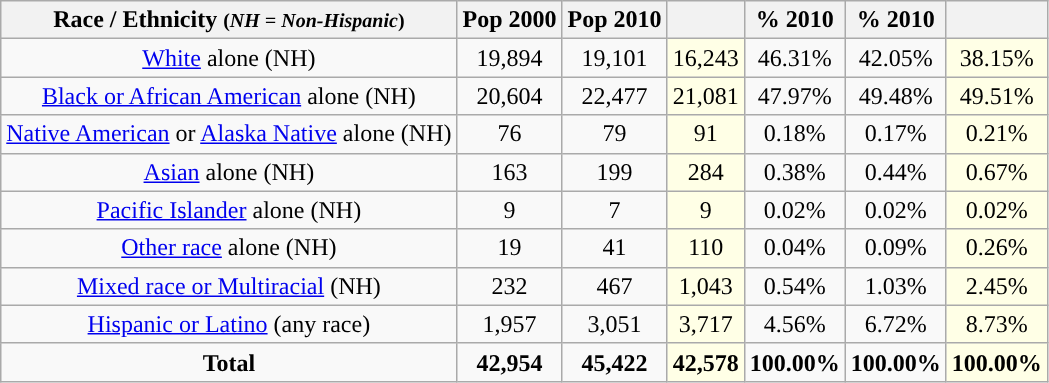<table class="wikitable" style="text-align:center;">
<tr>
<th>Race / Ethnicity <small>(<em>NH = Non-Hispanic</em>)</small></th>
<th>Pop 2000</th>
<th>Pop 2010</th>
<th></th>
<th>% 2010</th>
<th>% 2010</th>
<th></th>
</tr>
<tr>
<td><a href='#'>White</a> alone (NH)</td>
<td>19,894</td>
<td>19,101</td>
<td style='background: #ffffe6;'>16,243</td>
<td>46.31%</td>
<td>42.05%</td>
<td style='background: #ffffe6;'>38.15%</td>
</tr>
<tr>
<td><a href='#'>Black or African American</a> alone (NH)</td>
<td>20,604</td>
<td>22,477</td>
<td style='background: #ffffe6;'>21,081</td>
<td>47.97%</td>
<td>49.48%</td>
<td style='background: #ffffe6;'>49.51%</td>
</tr>
<tr>
<td><a href='#'>Native American</a> or <a href='#'>Alaska Native</a> alone (NH)</td>
<td>76</td>
<td>79</td>
<td style='background: #ffffe6;'>91</td>
<td>0.18%</td>
<td>0.17%</td>
<td style='background: #ffffe6;'>0.21%</td>
</tr>
<tr>
<td><a href='#'>Asian</a> alone (NH)</td>
<td>163</td>
<td>199</td>
<td style='background: #ffffe6;'>284</td>
<td>0.38%</td>
<td>0.44%</td>
<td style='background: #ffffe6;'>0.67%</td>
</tr>
<tr>
<td><a href='#'>Pacific Islander</a> alone (NH)</td>
<td>9</td>
<td>7</td>
<td style='background: #ffffe6;'>9</td>
<td>0.02%</td>
<td>0.02%</td>
<td style='background: #ffffe6;'>0.02%</td>
</tr>
<tr>
<td><a href='#'>Other race</a> alone (NH)</td>
<td>19</td>
<td>41</td>
<td style='background: #ffffe6;'>110</td>
<td>0.04%</td>
<td>0.09%</td>
<td style='background: #ffffe6;'>0.26%</td>
</tr>
<tr>
<td><a href='#'>Mixed race or Multiracial</a> (NH)</td>
<td>232</td>
<td>467</td>
<td style='background: #ffffe6;'>1,043</td>
<td>0.54%</td>
<td>1.03%</td>
<td style='background: #ffffe6;'>2.45%</td>
</tr>
<tr>
<td><a href='#'>Hispanic or Latino</a> (any race)</td>
<td>1,957</td>
<td>3,051</td>
<td style='background: #ffffe6;'>3,717</td>
<td>4.56%</td>
<td>6.72%</td>
<td style='background: #ffffe6;'>8.73%</td>
</tr>
<tr>
<td><strong>Total</strong></td>
<td><strong>42,954</strong></td>
<td><strong>45,422</strong></td>
<td style='background: #ffffe6;'><strong>42,578</strong></td>
<td><strong>100.00%</strong></td>
<td><strong>100.00%</strong></td>
<td style='background: #ffffe6;'><strong>100.00%</strong></td>
</tr>
</table>
